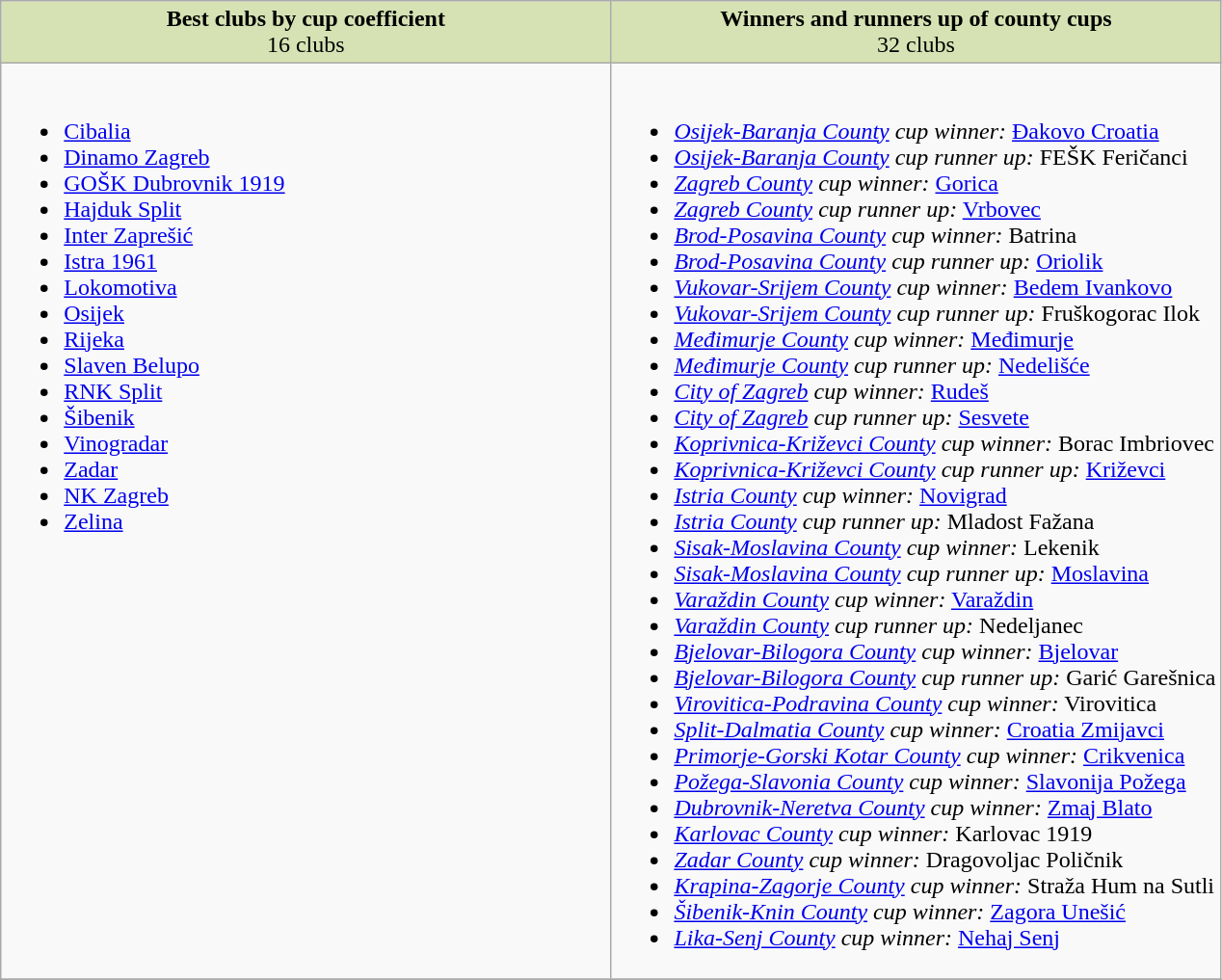<table class="wikitable">
<tr style="vertical-align:top; background:#d6e2b3; text-align:center;">
<td style="width:50%;"><strong>Best clubs by cup coefficient</strong><br>16 clubs</td>
<td style="width:50%;"><strong>Winners and runners up of county cups</strong><br>32 clubs</td>
</tr>
<tr valign="top">
<td><br><ul><li><a href='#'>Cibalia</a></li><li><a href='#'>Dinamo Zagreb</a></li><li><a href='#'>GOŠK Dubrovnik 1919</a></li><li><a href='#'>Hajduk Split</a></li><li><a href='#'>Inter Zaprešić</a></li><li><a href='#'>Istra 1961</a></li><li><a href='#'>Lokomotiva</a></li><li><a href='#'>Osijek</a></li><li><a href='#'>Rijeka</a></li><li><a href='#'>Slaven Belupo</a></li><li><a href='#'>RNK Split</a></li><li><a href='#'>Šibenik</a></li><li><a href='#'>Vinogradar</a></li><li><a href='#'>Zadar</a></li><li><a href='#'>NK Zagreb</a></li><li><a href='#'>Zelina</a></li></ul></td>
<td><br><ul><li><em><a href='#'>Osijek-Baranja County</a> cup winner:</em> <a href='#'>Đakovo Croatia</a></li><li><em><a href='#'>Osijek-Baranja County</a> cup runner up:</em> FEŠK Feričanci</li><li><em><a href='#'>Zagreb County</a> cup winner:</em> <a href='#'>Gorica</a></li><li><em><a href='#'>Zagreb County</a> cup runner up:</em> <a href='#'>Vrbovec</a></li><li><em><a href='#'>Brod-Posavina County</a> cup winner:</em> Batrina</li><li><em><a href='#'>Brod-Posavina County</a> cup runner up:</em> <a href='#'>Oriolik</a></li><li><em><a href='#'>Vukovar-Srijem County</a> cup winner:</em> <a href='#'>Bedem Ivankovo</a></li><li><em><a href='#'>Vukovar-Srijem County</a> cup runner up:</em> Fruškogorac Ilok</li><li><em><a href='#'>Međimurje County</a> cup winner:</em> <a href='#'>Međimurje</a></li><li><em><a href='#'>Međimurje County</a> cup runner up:</em> <a href='#'>Nedelišće</a></li><li><em><a href='#'>City of Zagreb</a> cup winner:</em> <a href='#'>Rudeš</a></li><li><em><a href='#'>City of Zagreb</a> cup runner up:</em> <a href='#'>Sesvete</a></li><li><em><a href='#'>Koprivnica-Križevci County</a> cup winner:</em> Borac Imbriovec</li><li><em><a href='#'>Koprivnica-Križevci County</a> cup runner up:</em> <a href='#'>Križevci</a></li><li><em><a href='#'>Istria County</a> cup winner:</em> <a href='#'>Novigrad</a></li><li><em><a href='#'>Istria County</a> cup runner up:</em> Mladost Fažana</li><li><em><a href='#'>Sisak-Moslavina County</a> cup winner:</em> Lekenik</li><li><em><a href='#'>Sisak-Moslavina County</a> cup runner up:</em> <a href='#'>Moslavina</a></li><li><em><a href='#'>Varaždin County</a> cup winner:</em> <a href='#'>Varaždin</a></li><li><em><a href='#'>Varaždin County</a> cup runner up:</em> Nedeljanec</li><li><em><a href='#'>Bjelovar-Bilogora County</a> cup winner:</em> <a href='#'>Bjelovar</a></li><li><em><a href='#'>Bjelovar-Bilogora County</a> cup runner up:</em> Garić Garešnica</li><li><em><a href='#'>Virovitica-Podravina County</a> cup winner:</em> Virovitica</li><li><em><a href='#'>Split-Dalmatia County</a> cup winner:</em> <a href='#'>Croatia Zmijavci</a></li><li><em><a href='#'>Primorje-Gorski Kotar County</a> cup winner:</em> <a href='#'>Crikvenica</a></li><li><em><a href='#'>Požega-Slavonia County</a> cup winner:</em> <a href='#'>Slavonija Požega</a></li><li><em><a href='#'>Dubrovnik-Neretva County</a> cup winner:</em> <a href='#'>Zmaj Blato</a></li><li><em><a href='#'>Karlovac County</a> cup winner:</em> Karlovac 1919</li><li><em><a href='#'>Zadar County</a> cup winner:</em> Dragovoljac Poličnik</li><li><em><a href='#'>Krapina-Zagorje County</a> cup winner:</em> Straža Hum na Sutli</li><li><em><a href='#'>Šibenik-Knin County</a> cup winner:</em> <a href='#'>Zagora Unešić</a></li><li><em><a href='#'>Lika-Senj County</a> cup winner:</em> <a href='#'>Nehaj Senj</a></li></ul></td>
</tr>
<tr>
</tr>
</table>
